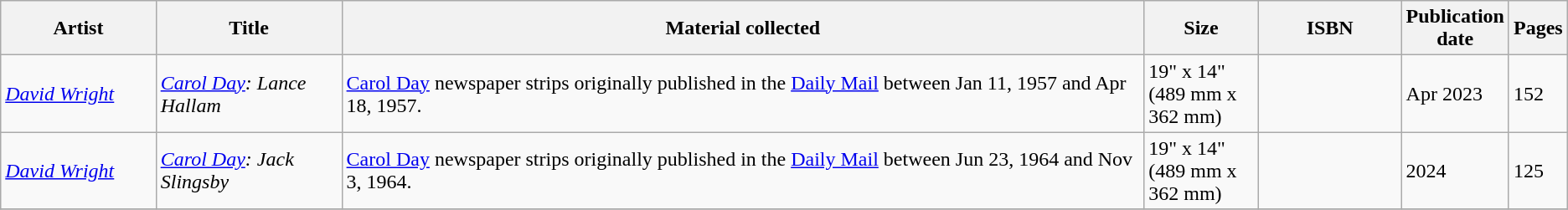<table class="wikitable">
<tr>
<th width="120">Artist</th>
<th width="145">Title</th>
<th width="660">Material collected</th>
<th width="85">Size</th>
<th width="110">ISBN</th>
<th width="25">Publication date</th>
<th width="25">Pages</th>
</tr>
<tr>
<td><em><a href='#'>David Wright</a></em></td>
<td><em><a href='#'>Carol Day</a>: Lance Hallam</em></td>
<td><a href='#'>Carol Day</a> newspaper strips originally published in the <a href='#'>Daily Mail</a> between Jan 11, 1957 and Apr 18, 1957.</td>
<td>19" x 14" (489 mm x 362 mm)</td>
<td><small></small></td>
<td>Apr 2023</td>
<td>152</td>
</tr>
<tr>
<td><em><a href='#'>David Wright</a></em></td>
<td><em><a href='#'>Carol Day</a>: Jack Slingsby</em></td>
<td><a href='#'>Carol Day</a> newspaper strips originally published in the <a href='#'>Daily Mail</a> between Jun 23, 1964 and Nov 3, 1964.</td>
<td>19" x 14" (489 mm x 362 mm)</td>
<td><small></small></td>
<td>2024</td>
<td>125</td>
</tr>
<tr>
</tr>
</table>
